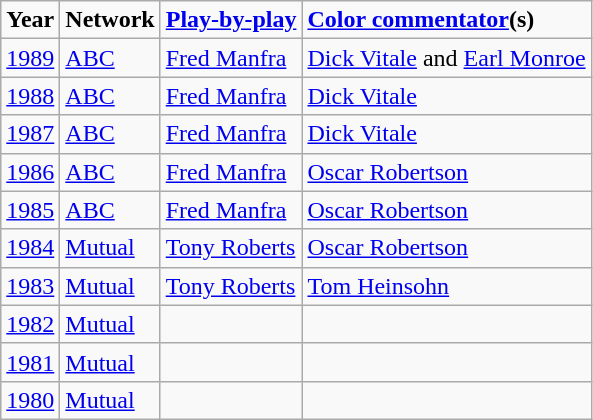<table class="wikitable">
<tr>
<td><strong>Year</strong></td>
<td><strong>Network</strong></td>
<td><strong><a href='#'>Play-by-play</a></strong></td>
<td><strong><a href='#'>Color commentator</a>(s)</strong></td>
</tr>
<tr>
<td><a href='#'>1989</a></td>
<td><a href='#'>ABC</a></td>
<td><a href='#'>Fred Manfra</a></td>
<td><a href='#'>Dick Vitale</a> and <a href='#'>Earl Monroe</a></td>
</tr>
<tr>
<td><a href='#'>1988</a></td>
<td><a href='#'>ABC</a></td>
<td><a href='#'>Fred Manfra</a></td>
<td><a href='#'>Dick Vitale</a></td>
</tr>
<tr>
<td><a href='#'>1987</a></td>
<td><a href='#'>ABC</a></td>
<td><a href='#'>Fred Manfra</a></td>
<td><a href='#'>Dick Vitale</a></td>
</tr>
<tr>
<td><a href='#'>1986</a></td>
<td><a href='#'>ABC</a></td>
<td><a href='#'>Fred Manfra</a></td>
<td><a href='#'>Oscar Robertson</a></td>
</tr>
<tr>
<td><a href='#'>1985</a></td>
<td><a href='#'>ABC</a></td>
<td><a href='#'>Fred Manfra</a></td>
<td><a href='#'>Oscar Robertson</a></td>
</tr>
<tr>
<td><a href='#'>1984</a></td>
<td><a href='#'>Mutual</a></td>
<td><a href='#'>Tony Roberts</a></td>
<td><a href='#'>Oscar Robertson</a></td>
</tr>
<tr>
<td><a href='#'>1983</a></td>
<td><a href='#'>Mutual</a></td>
<td><a href='#'>Tony Roberts</a></td>
<td><a href='#'>Tom Heinsohn</a></td>
</tr>
<tr>
<td><a href='#'>1982</a></td>
<td><a href='#'>Mutual</a></td>
<td></td>
<td></td>
</tr>
<tr>
<td><a href='#'>1981</a></td>
<td><a href='#'>Mutual</a></td>
<td></td>
<td></td>
</tr>
<tr>
<td><a href='#'>1980</a></td>
<td><a href='#'>Mutual</a></td>
<td></td>
<td></td>
</tr>
</table>
